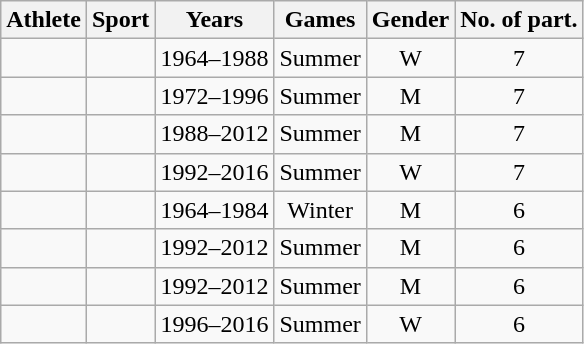<table class="wikitable sortable">
<tr>
<th>Athlete</th>
<th>Sport</th>
<th>Years</th>
<th>Games</th>
<th>Gender</th>
<th>No. of part.</th>
</tr>
<tr align=center>
<td align=left></td>
<td align=left></td>
<td>1964–1988</td>
<td>Summer</td>
<td>W</td>
<td>7</td>
</tr>
<tr align=center>
<td align=left></td>
<td align=left></td>
<td>1972–1996</td>
<td>Summer</td>
<td>M</td>
<td>7</td>
</tr>
<tr align=center>
<td align=left></td>
<td align=left></td>
<td>1988–2012</td>
<td>Summer</td>
<td>M</td>
<td>7</td>
</tr>
<tr align=center>
<td align=left></td>
<td align=left></td>
<td>1992–2016</td>
<td>Summer</td>
<td>W</td>
<td>7</td>
</tr>
<tr align=center>
<td align=left></td>
<td align=left></td>
<td>1964–1984</td>
<td>Winter</td>
<td>M</td>
<td>6</td>
</tr>
<tr align=center>
<td align=left></td>
<td align=left></td>
<td>1992–2012</td>
<td>Summer</td>
<td>M</td>
<td>6</td>
</tr>
<tr align=center>
<td align=left></td>
<td align=left></td>
<td>1992–2012</td>
<td>Summer</td>
<td>M</td>
<td>6</td>
</tr>
<tr align=center>
<td align=left></td>
<td align=left></td>
<td>1996–2016</td>
<td>Summer</td>
<td>W</td>
<td>6</td>
</tr>
</table>
